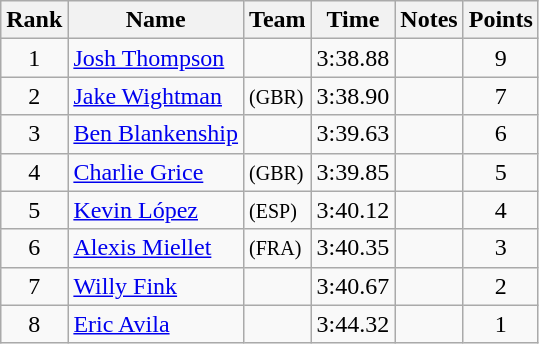<table class="wikitable sortable" style="text-align:center">
<tr>
<th>Rank</th>
<th>Name</th>
<th>Team</th>
<th>Time</th>
<th>Notes</th>
<th>Points</th>
</tr>
<tr>
<td>1</td>
<td align=left><a href='#'>Josh Thompson</a></td>
<td align=left></td>
<td>3:38.88</td>
<td></td>
<td>9</td>
</tr>
<tr>
<td>2</td>
<td align=left><a href='#'>Jake Wightman</a></td>
<td align=left> <small>(GBR)</small></td>
<td>3:38.90</td>
<td></td>
<td>7</td>
</tr>
<tr>
<td>3</td>
<td align=left><a href='#'>Ben Blankenship</a></td>
<td align=left></td>
<td>3:39.63</td>
<td></td>
<td>6</td>
</tr>
<tr>
<td>4</td>
<td align=left><a href='#'>Charlie Grice</a></td>
<td align=left> <small>(GBR)</small></td>
<td>3:39.85</td>
<td></td>
<td>5</td>
</tr>
<tr>
<td>5</td>
<td align=left><a href='#'>Kevin López</a></td>
<td align=left> <small>(ESP)</small></td>
<td>3:40.12</td>
<td></td>
<td>4</td>
</tr>
<tr>
<td>6</td>
<td align=left><a href='#'>Alexis Miellet</a></td>
<td align=left> <small>(FRA)</small></td>
<td>3:40.35</td>
<td></td>
<td>3</td>
</tr>
<tr>
<td>7</td>
<td align=left><a href='#'>Willy Fink</a></td>
<td align=left></td>
<td>3:40.67</td>
<td></td>
<td>2</td>
</tr>
<tr>
<td>8</td>
<td align=left><a href='#'>Eric Avila</a></td>
<td align=left></td>
<td>3:44.32</td>
<td></td>
<td>1</td>
</tr>
</table>
